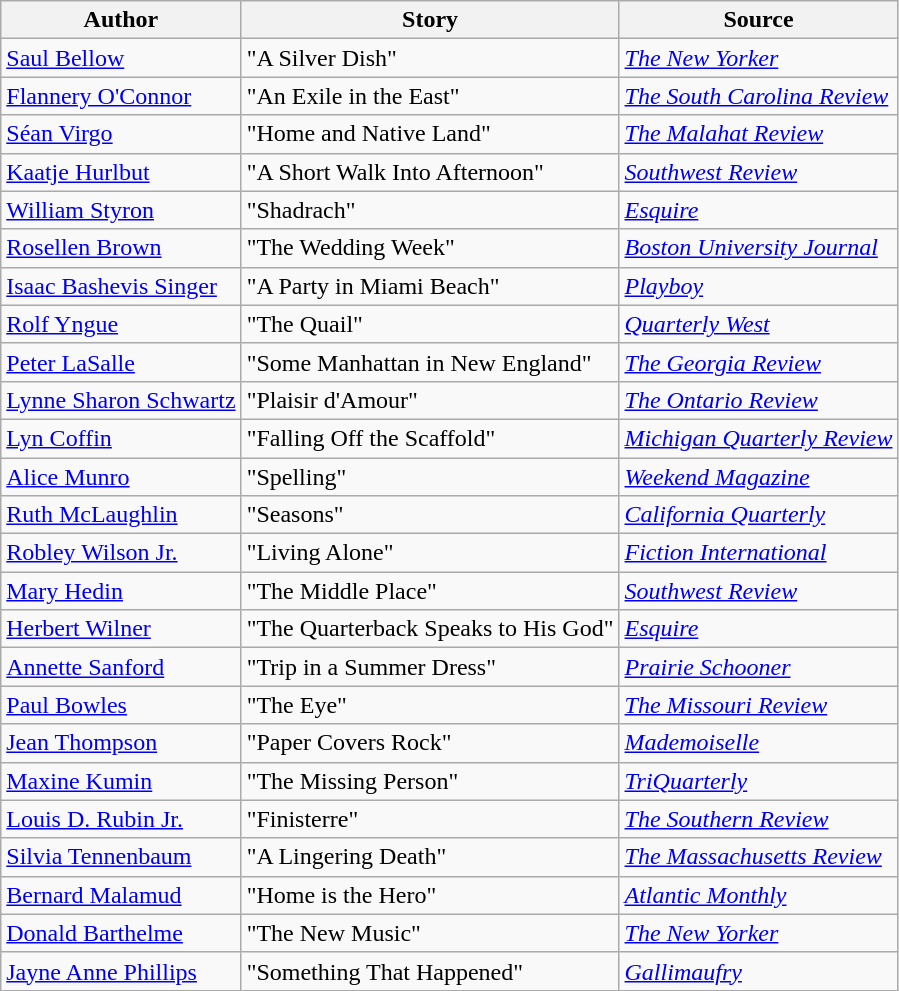<table class="wikitable">
<tr>
<th>Author</th>
<th>Story</th>
<th>Source</th>
</tr>
<tr>
<td><a href='#'>Saul Bellow</a></td>
<td>"A Silver Dish"</td>
<td><em><a href='#'>The New Yorker</a></em></td>
</tr>
<tr>
<td><a href='#'>Flannery O'Connor</a></td>
<td>"An Exile in the East"</td>
<td><em><a href='#'>The South Carolina Review</a></em></td>
</tr>
<tr>
<td><a href='#'>Séan Virgo</a></td>
<td>"Home and Native Land"</td>
<td><em><a href='#'>The Malahat Review</a></em></td>
</tr>
<tr>
<td><a href='#'>Kaatje Hurlbut</a></td>
<td>"A Short Walk Into Afternoon"</td>
<td><em><a href='#'>Southwest Review</a></em></td>
</tr>
<tr>
<td><a href='#'>William Styron</a></td>
<td>"Shadrach"</td>
<td><em><a href='#'>Esquire</a></em></td>
</tr>
<tr>
<td><a href='#'>Rosellen Brown</a></td>
<td>"The Wedding Week"</td>
<td><em><a href='#'>Boston University Journal</a></em></td>
</tr>
<tr>
<td><a href='#'>Isaac Bashevis Singer</a></td>
<td>"A Party in Miami Beach"</td>
<td><em><a href='#'>Playboy</a></em></td>
</tr>
<tr>
<td><a href='#'>Rolf Yngue</a></td>
<td>"The Quail"</td>
<td><em><a href='#'>Quarterly West</a></em></td>
</tr>
<tr>
<td><a href='#'>Peter LaSalle</a></td>
<td>"Some Manhattan in New England"</td>
<td><em><a href='#'>The Georgia Review</a></em></td>
</tr>
<tr>
<td><a href='#'>Lynne Sharon Schwartz</a></td>
<td>"Plaisir d'Amour"</td>
<td><em><a href='#'>The Ontario Review</a></em></td>
</tr>
<tr>
<td><a href='#'>Lyn Coffin</a></td>
<td>"Falling Off the Scaffold"</td>
<td><em><a href='#'>Michigan Quarterly Review</a></em></td>
</tr>
<tr>
<td><a href='#'>Alice Munro</a></td>
<td>"Spelling"</td>
<td><em><a href='#'>Weekend Magazine</a></em></td>
</tr>
<tr>
<td><a href='#'>Ruth McLaughlin</a></td>
<td>"Seasons"</td>
<td><em><a href='#'>California Quarterly</a></em></td>
</tr>
<tr>
<td><a href='#'>Robley Wilson Jr.</a></td>
<td>"Living Alone"</td>
<td><em><a href='#'>Fiction International</a></em></td>
</tr>
<tr>
<td><a href='#'>Mary Hedin</a></td>
<td>"The Middle Place"</td>
<td><em><a href='#'>Southwest Review</a></em></td>
</tr>
<tr>
<td><a href='#'>Herbert Wilner</a></td>
<td>"The Quarterback Speaks to His God"</td>
<td><em><a href='#'>Esquire</a></em></td>
</tr>
<tr>
<td><a href='#'>Annette Sanford</a></td>
<td>"Trip in a Summer Dress"</td>
<td><em><a href='#'>Prairie Schooner</a></em></td>
</tr>
<tr>
<td><a href='#'>Paul Bowles</a></td>
<td>"The Eye"</td>
<td><em><a href='#'>The Missouri Review</a></em></td>
</tr>
<tr>
<td><a href='#'>Jean Thompson</a></td>
<td>"Paper Covers Rock"</td>
<td><em><a href='#'>Mademoiselle</a></em></td>
</tr>
<tr>
<td><a href='#'>Maxine Kumin</a></td>
<td>"The Missing Person"</td>
<td><em><a href='#'>TriQuarterly</a></em></td>
</tr>
<tr>
<td><a href='#'>Louis D. Rubin Jr.</a></td>
<td>"Finisterre"</td>
<td><em><a href='#'>The Southern Review</a></em></td>
</tr>
<tr>
<td><a href='#'>Silvia Tennenbaum</a></td>
<td>"A Lingering Death"</td>
<td><em><a href='#'>The Massachusetts Review</a></em></td>
</tr>
<tr>
<td><a href='#'>Bernard Malamud</a></td>
<td>"Home is the Hero"</td>
<td><em><a href='#'>Atlantic Monthly</a></em></td>
</tr>
<tr>
<td><a href='#'>Donald Barthelme</a></td>
<td>"The New Music"</td>
<td><em><a href='#'>The New Yorker</a></em></td>
</tr>
<tr>
<td><a href='#'>Jayne Anne Phillips</a></td>
<td>"Something That Happened"</td>
<td><em><a href='#'>Gallimaufry</a></em></td>
</tr>
</table>
